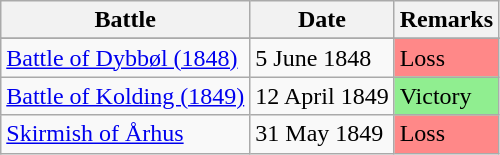<table class="wikitable">
<tr>
<th>Battle</th>
<th>Date</th>
<th>Remarks</th>
</tr>
<tr>
</tr>
<tr>
<td><a href='#'>Battle of Dybbøl (1848)</a></td>
<td>5 June 1848</td>
<td style="background:#F88">Loss</td>
</tr>
<tr>
<td><a href='#'>Battle of Kolding (1849)</a></td>
<td>12 April 1849</td>
<td style="background:lightgreen">Victory</td>
</tr>
<tr>
<td><a href='#'>Skirmish of Århus</a></td>
<td>31 May 1849</td>
<td style="background:#F88">Loss</td>
</tr>
</table>
